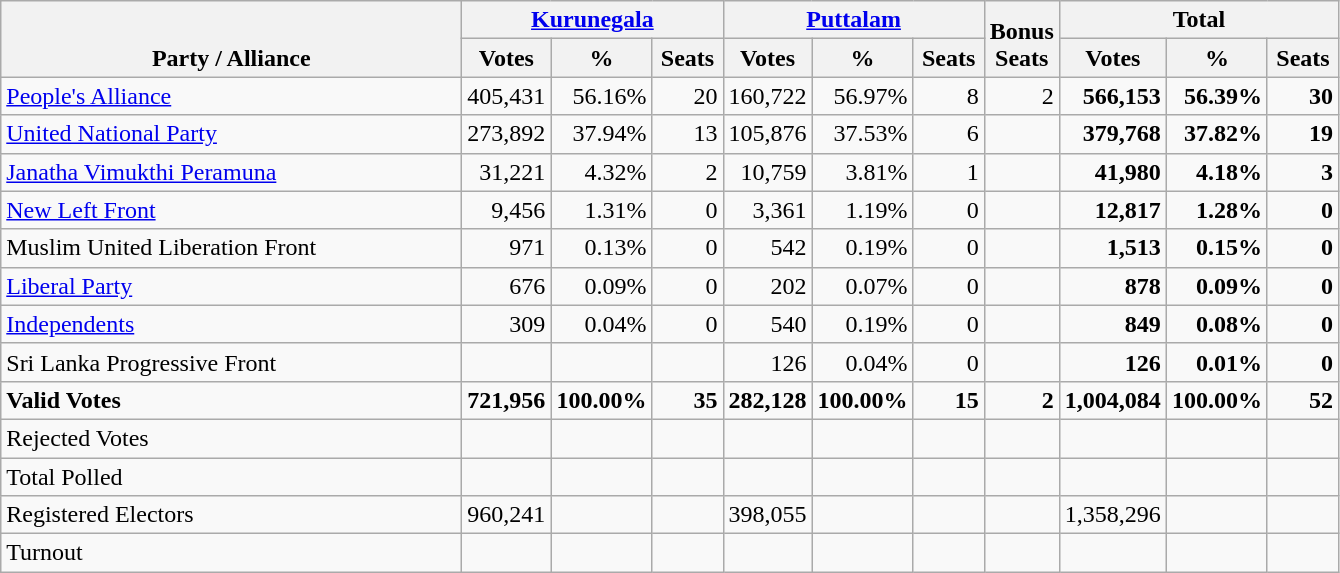<table class="wikitable" border="1" style="text-align:right;">
<tr>
<th valign=bottom rowspan=2 width="300">Party / Alliance</th>
<th colspan=3><a href='#'>Kurunegala</a></th>
<th colspan=3><a href='#'>Puttalam</a></th>
<th valign=bottom rowspan=2 width="40">Bonus<br>Seats</th>
<th colspan=3>Total</th>
</tr>
<tr>
<th align=center valign=bottom width="50">Votes</th>
<th align=center valign=bottom width="50">%</th>
<th align=center valign=bottom width="40">Seats</th>
<th align=center valign=bottom width="50">Votes</th>
<th align=center valign=bottom width="50">%</th>
<th align=center valign=bottom width="40">Seats</th>
<th align=center valign=bottom width="50">Votes</th>
<th align=center valign=bottom width="50">%</th>
<th align=center valign=bottom width="40">Seats</th>
</tr>
<tr>
<td align=left><a href='#'>People's Alliance</a></td>
<td>405,431</td>
<td>56.16%</td>
<td>20</td>
<td>160,722</td>
<td>56.97%</td>
<td>8</td>
<td>2</td>
<td><strong>566,153</strong></td>
<td><strong>56.39%</strong></td>
<td><strong>30</strong></td>
</tr>
<tr>
<td align=left><a href='#'>United National Party</a></td>
<td>273,892</td>
<td>37.94%</td>
<td>13</td>
<td>105,876</td>
<td>37.53%</td>
<td>6</td>
<td></td>
<td><strong>379,768</strong></td>
<td><strong>37.82%</strong></td>
<td><strong>19</strong></td>
</tr>
<tr>
<td align=left><a href='#'>Janatha Vimukthi Peramuna</a></td>
<td>31,221</td>
<td>4.32%</td>
<td>2</td>
<td>10,759</td>
<td>3.81%</td>
<td>1</td>
<td></td>
<td><strong>41,980</strong></td>
<td><strong>4.18%</strong></td>
<td><strong>3</strong></td>
</tr>
<tr>
<td align=left><a href='#'>New Left Front</a></td>
<td>9,456</td>
<td>1.31%</td>
<td>0</td>
<td>3,361</td>
<td>1.19%</td>
<td>0</td>
<td></td>
<td><strong>12,817</strong></td>
<td><strong>1.28%</strong></td>
<td><strong>0</strong></td>
</tr>
<tr>
<td align=left>Muslim United Liberation Front</td>
<td>971</td>
<td>0.13%</td>
<td>0</td>
<td>542</td>
<td>0.19%</td>
<td>0</td>
<td></td>
<td><strong>1,513</strong></td>
<td><strong>0.15%</strong></td>
<td><strong>0</strong></td>
</tr>
<tr>
<td align=left><a href='#'>Liberal Party</a></td>
<td>676</td>
<td>0.09%</td>
<td>0</td>
<td>202</td>
<td>0.07%</td>
<td>0</td>
<td></td>
<td><strong>878</strong></td>
<td><strong>0.09%</strong></td>
<td><strong>0</strong></td>
</tr>
<tr>
<td align=left><a href='#'>Independents</a></td>
<td>309</td>
<td>0.04%</td>
<td>0</td>
<td>540</td>
<td>0.19%</td>
<td>0</td>
<td></td>
<td><strong>849</strong></td>
<td><strong>0.08%</strong></td>
<td><strong>0</strong></td>
</tr>
<tr>
<td align=left>Sri Lanka Progressive Front</td>
<td></td>
<td></td>
<td></td>
<td>126</td>
<td>0.04%</td>
<td>0</td>
<td></td>
<td><strong>126</strong></td>
<td><strong>0.01%</strong></td>
<td><strong>0</strong></td>
</tr>
<tr>
<td align=left><strong>Valid Votes</strong></td>
<td><strong>721,956</strong></td>
<td><strong>100.00%</strong></td>
<td><strong>35</strong></td>
<td><strong>282,128</strong></td>
<td><strong>100.00%</strong></td>
<td><strong>15</strong></td>
<td><strong>2</strong></td>
<td><strong>1,004,084</strong></td>
<td><strong>100.00%</strong></td>
<td><strong>52</strong></td>
</tr>
<tr>
<td align=left>Rejected Votes</td>
<td></td>
<td></td>
<td></td>
<td></td>
<td></td>
<td></td>
<td></td>
<td></td>
<td></td>
<td></td>
</tr>
<tr>
<td align=left>Total Polled</td>
<td></td>
<td></td>
<td></td>
<td></td>
<td></td>
<td></td>
<td></td>
<td></td>
<td></td>
<td></td>
</tr>
<tr>
<td align=left>Registered Electors</td>
<td>960,241</td>
<td></td>
<td></td>
<td>398,055</td>
<td></td>
<td></td>
<td></td>
<td>1,358,296</td>
<td></td>
<td></td>
</tr>
<tr>
<td align=left>Turnout</td>
<td></td>
<td></td>
<td></td>
<td></td>
<td></td>
<td></td>
<td></td>
<td></td>
<td></td>
<td></td>
</tr>
</table>
